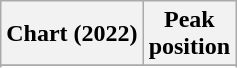<table class="wikitable sortable plainrowheaders" style="text-align:center">
<tr>
<th scope="col">Chart (2022)</th>
<th scope="col">Peak<br>position</th>
</tr>
<tr>
</tr>
<tr>
</tr>
<tr>
</tr>
<tr>
</tr>
</table>
